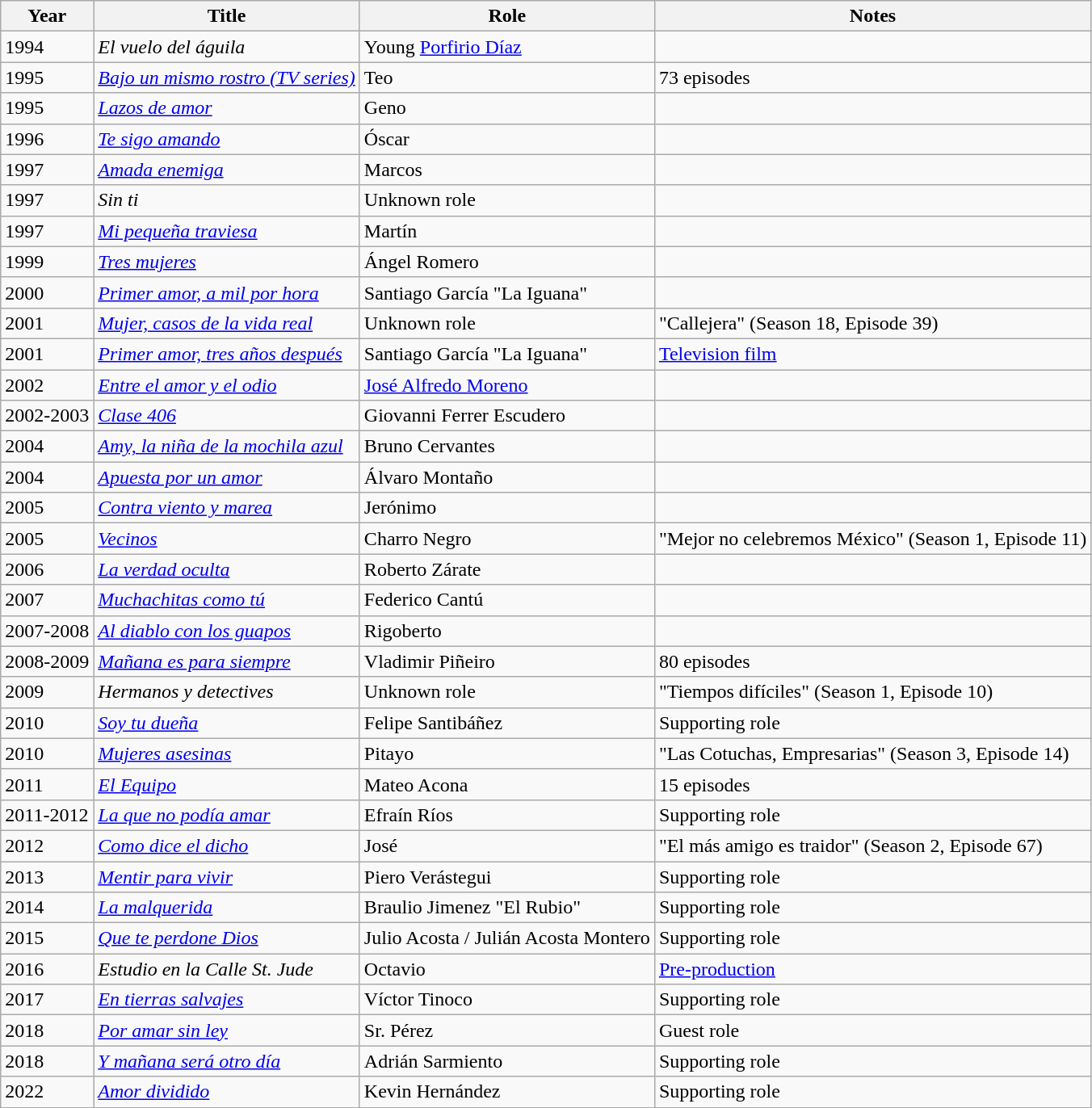<table class="wikitable sortable">
<tr>
<th>Year</th>
<th>Title</th>
<th>Role</th>
<th>Notes</th>
</tr>
<tr>
<td>1994</td>
<td><em>El vuelo del águila</em></td>
<td>Young <a href='#'>Porfirio Díaz</a></td>
<td></td>
</tr>
<tr>
<td>1995</td>
<td><em><a href='#'>Bajo un mismo rostro (TV series)</a></em></td>
<td>Teo</td>
<td>73 episodes</td>
</tr>
<tr>
<td>1995</td>
<td><em><a href='#'>Lazos de amor</a></em></td>
<td>Geno</td>
<td></td>
</tr>
<tr>
<td>1996</td>
<td><em><a href='#'>Te sigo amando</a></em></td>
<td>Óscar</td>
<td></td>
</tr>
<tr>
<td>1997</td>
<td><em><a href='#'>Amada enemiga</a></em></td>
<td>Marcos</td>
<td></td>
</tr>
<tr>
<td>1997</td>
<td><em>Sin ti</em></td>
<td>Unknown role</td>
<td></td>
</tr>
<tr>
<td>1997</td>
<td><em><a href='#'>Mi pequeña traviesa</a></em></td>
<td>Martín</td>
<td></td>
</tr>
<tr>
<td>1999</td>
<td><em><a href='#'>Tres mujeres</a></em></td>
<td>Ángel Romero</td>
<td></td>
</tr>
<tr>
<td>2000</td>
<td><em><a href='#'>Primer amor, a mil por hora</a></em></td>
<td>Santiago García "La Iguana"</td>
<td></td>
</tr>
<tr>
<td>2001</td>
<td><em><a href='#'>Mujer, casos de la vida real</a></em></td>
<td>Unknown role</td>
<td>"Callejera" (Season 18, Episode 39)</td>
</tr>
<tr>
<td>2001</td>
<td><em><a href='#'>Primer amor, tres años después</a></em></td>
<td>Santiago García "La Iguana"</td>
<td><a href='#'>Television film</a></td>
</tr>
<tr>
<td>2002</td>
<td><em><a href='#'>Entre el amor y el odio</a></em></td>
<td><a href='#'>José Alfredo Moreno</a></td>
<td></td>
</tr>
<tr>
<td>2002-2003</td>
<td><em><a href='#'>Clase 406</a></em></td>
<td>Giovanni Ferrer Escudero</td>
<td></td>
</tr>
<tr>
<td>2004</td>
<td><em><a href='#'>Amy, la niña de la mochila azul</a></em></td>
<td>Bruno Cervantes</td>
<td></td>
</tr>
<tr>
<td>2004</td>
<td><em><a href='#'>Apuesta por un amor</a></em></td>
<td>Álvaro Montaño</td>
<td></td>
</tr>
<tr>
<td>2005</td>
<td><em><a href='#'>Contra viento y marea</a></em></td>
<td>Jerónimo</td>
<td></td>
</tr>
<tr>
<td>2005</td>
<td><em><a href='#'>Vecinos</a></em></td>
<td>Charro Negro</td>
<td>"Mejor no celebremos México" (Season 1, Episode 11)</td>
</tr>
<tr>
<td>2006</td>
<td><em><a href='#'>La verdad oculta</a></em></td>
<td>Roberto Zárate</td>
<td></td>
</tr>
<tr>
<td>2007</td>
<td><em><a href='#'>Muchachitas como tú</a></em></td>
<td>Federico Cantú</td>
<td></td>
</tr>
<tr>
<td>2007-2008</td>
<td><em><a href='#'>Al diablo con los guapos</a></em></td>
<td>Rigoberto</td>
<td></td>
</tr>
<tr>
<td>2008-2009</td>
<td><em><a href='#'>Mañana es para siempre</a></em></td>
<td>Vladimir Piñeiro</td>
<td>80 episodes</td>
</tr>
<tr>
<td>2009</td>
<td><em>Hermanos y detectives</em></td>
<td>Unknown role</td>
<td>"Tiempos difíciles" (Season 1, Episode 10)</td>
</tr>
<tr>
<td>2010</td>
<td><em><a href='#'>Soy tu dueña</a></em></td>
<td>Felipe Santibáñez</td>
<td>Supporting role</td>
</tr>
<tr>
<td>2010</td>
<td><em><a href='#'>Mujeres asesinas</a></em></td>
<td>Pitayo</td>
<td>"Las Cotuchas, Empresarias" (Season 3, Episode 14)</td>
</tr>
<tr>
<td>2011</td>
<td><em><a href='#'>El Equipo</a></em></td>
<td>Mateo Acona</td>
<td>15 episodes</td>
</tr>
<tr>
<td>2011-2012</td>
<td><em><a href='#'>La que no podía amar</a></em></td>
<td>Efraín Ríos</td>
<td>Supporting role</td>
</tr>
<tr>
<td>2012</td>
<td><em><a href='#'>Como dice el dicho</a></em></td>
<td>José</td>
<td>"El más amigo es traidor" (Season 2, Episode 67)</td>
</tr>
<tr>
<td>2013</td>
<td><em><a href='#'>Mentir para vivir</a></em></td>
<td>Piero Verástegui</td>
<td>Supporting role</td>
</tr>
<tr>
<td>2014</td>
<td><em><a href='#'>La malquerida</a></em></td>
<td>Braulio Jimenez "El Rubio"</td>
<td>Supporting role</td>
</tr>
<tr>
<td>2015</td>
<td><em><a href='#'>Que te perdone Dios</a></em></td>
<td>Julio Acosta / Julián Acosta Montero</td>
<td>Supporting role</td>
</tr>
<tr>
<td>2016</td>
<td><em>Estudio en la Calle St. Jude</em></td>
<td>Octavio</td>
<td><a href='#'>Pre-production</a></td>
</tr>
<tr>
<td>2017</td>
<td><em><a href='#'>En tierras salvajes</a></em></td>
<td>Víctor Tinoco</td>
<td>Supporting role</td>
</tr>
<tr>
<td>2018</td>
<td><em><a href='#'>Por amar sin ley</a></em></td>
<td>Sr. Pérez</td>
<td>Guest role</td>
</tr>
<tr>
<td>2018</td>
<td><em><a href='#'>Y mañana será otro día</a></em></td>
<td>Adrián Sarmiento</td>
<td>Supporting role</td>
</tr>
<tr>
<td>2022</td>
<td><em><a href='#'>Amor dividido</a></em></td>
<td>Kevin Hernández</td>
<td>Supporting role</td>
</tr>
<tr>
</tr>
</table>
